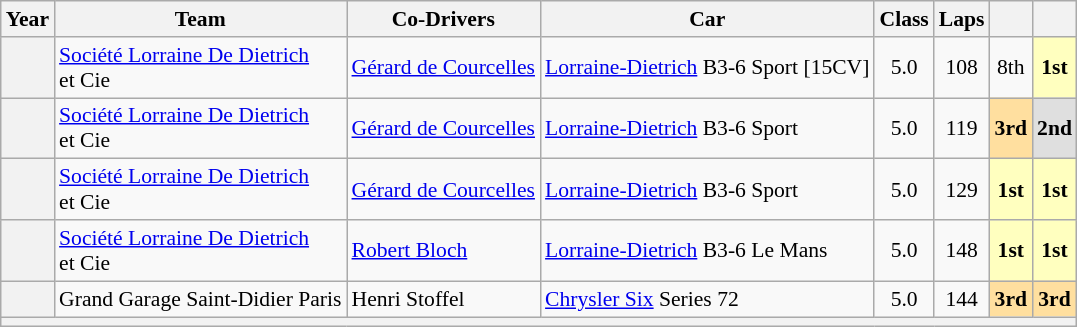<table class="wikitable" style="text-align:center; font-size:90%">
<tr>
<th>Year</th>
<th>Team</th>
<th>Co-Drivers</th>
<th>Car</th>
<th>Class</th>
<th>Laps</th>
<th></th>
<th></th>
</tr>
<tr>
<th></th>
<td align=left> <a href='#'>Société Lorraine De Dietrich</a><br> et Cie</td>
<td align=left> <a href='#'>Gérard de Courcelles</a></td>
<td align=left><a href='#'>Lorraine-Dietrich</a> B3-6 Sport [15CV]</td>
<td>5.0</td>
<td>108</td>
<td>8th</td>
<td style="background:#ffffbf;"><strong>1st</strong></td>
</tr>
<tr>
<th></th>
<td align=left> <a href='#'>Société Lorraine De Dietrich</a><br> et Cie</td>
<td align=left> <a href='#'>Gérard de Courcelles</a></td>
<td align=left><a href='#'>Lorraine-Dietrich</a> B3-6 Sport</td>
<td>5.0</td>
<td>119</td>
<td style="background:#ffdf9f;"><strong>3rd</strong></td>
<td style="background:#dfdfdf;"><strong>2nd</strong></td>
</tr>
<tr>
<th></th>
<td align=left> <a href='#'>Société Lorraine De Dietrich</a><br>et Cie</td>
<td align=left> <a href='#'>Gérard de Courcelles</a></td>
<td align=left><a href='#'>Lorraine-Dietrich</a> B3-6 Sport</td>
<td>5.0</td>
<td>129</td>
<td style="background:#ffffbf;"><strong>1st</strong></td>
<td style="background:#ffffbf;"><strong>1st</strong></td>
</tr>
<tr>
<th></th>
<td align=left> <a href='#'>Société Lorraine De Dietrich</a><br> et Cie</td>
<td align=left> <a href='#'>Robert Bloch</a></td>
<td align=left><a href='#'>Lorraine-Dietrich</a> B3-6 Le Mans</td>
<td>5.0</td>
<td>148</td>
<td style="background:#ffffbf;"><strong>1st</strong></td>
<td style="background:#ffffbf;"><strong>1st</strong></td>
</tr>
<tr>
<th></th>
<td align=left> Grand Garage Saint-Didier Paris</td>
<td align=left> Henri Stoffel</td>
<td align=left><a href='#'>Chrysler Six</a> Series 72</td>
<td>5.0</td>
<td>144</td>
<td style="background:#ffdf9f;"><strong>3rd</strong></td>
<td style="background:#ffdf9f;"><strong>3rd</strong></td>
</tr>
<tr>
<th colspan="8"></th>
</tr>
</table>
